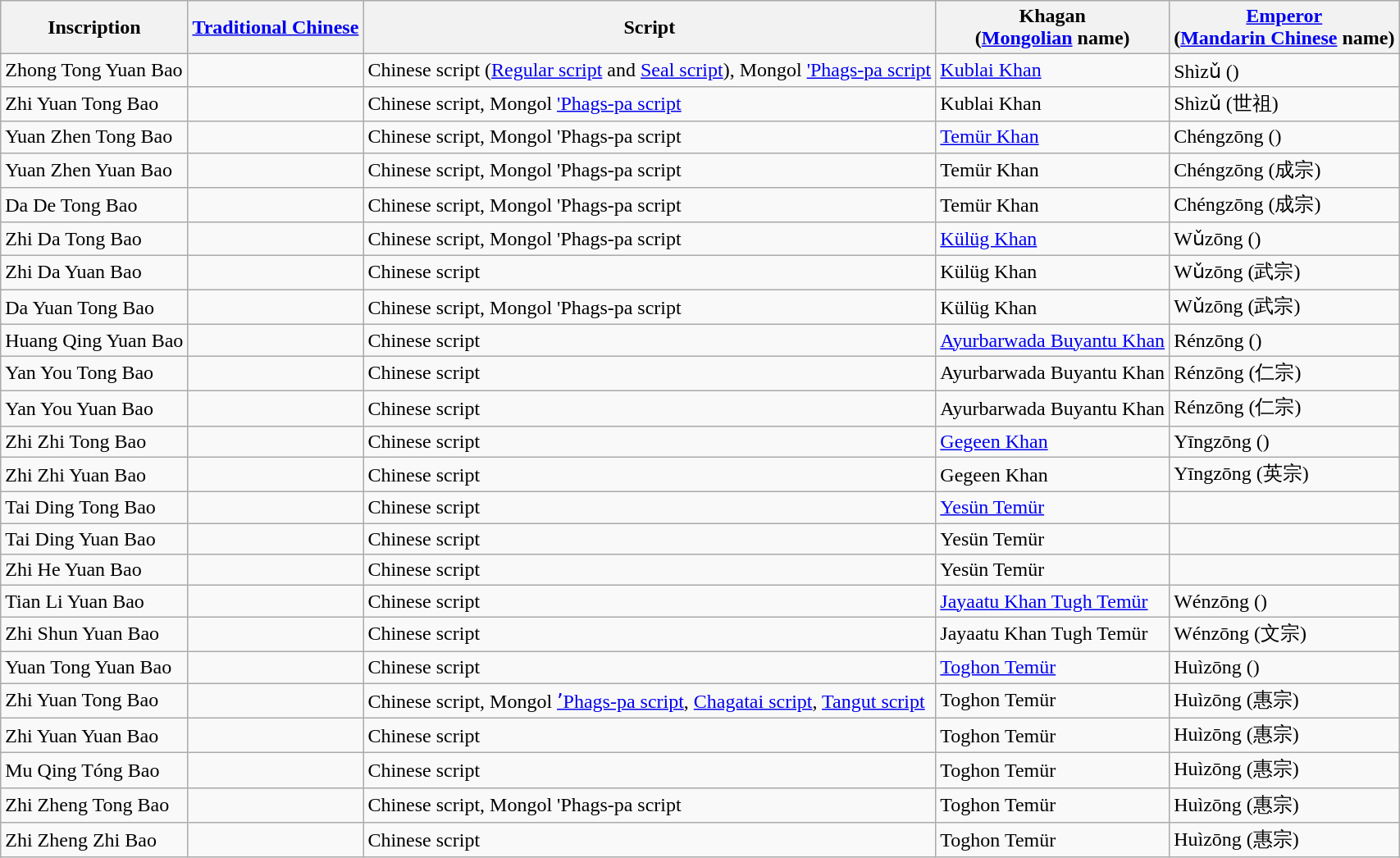<table class="wikitable">
<tr>
<th>Inscription</th>
<th><a href='#'>Traditional Chinese</a></th>
<th>Script</th>
<th>Khagan<br>(<a href='#'>Mongolian</a> name)</th>
<th><a href='#'>Emperor</a><br>(<a href='#'>Mandarin Chinese</a> name)</th>
</tr>
<tr>
<td>Zhong Tong Yuan Bao</td>
<td></td>
<td>Chinese script (<a href='#'>Regular script</a> and <a href='#'>Seal script</a>), Mongol <a href='#'>'Phags-pa script</a></td>
<td><a href='#'>Kublai Khan</a></td>
<td>Shìzǔ ()</td>
</tr>
<tr>
<td>Zhi Yuan Tong Bao</td>
<td></td>
<td>Chinese script, Mongol <a href='#'>'Phags-pa script</a></td>
<td>Kublai Khan</td>
<td>Shìzǔ (世祖)</td>
</tr>
<tr>
<td>Yuan Zhen Tong Bao</td>
<td></td>
<td>Chinese script, Mongol 'Phags-pa script</td>
<td><a href='#'>Temür Khan</a></td>
<td>Chéngzōng ()</td>
</tr>
<tr>
<td>Yuan Zhen Yuan Bao</td>
<td></td>
<td>Chinese script, Mongol 'Phags-pa script</td>
<td>Temür Khan</td>
<td>Chéngzōng (成宗)</td>
</tr>
<tr>
<td>Da De Tong Bao</td>
<td></td>
<td>Chinese script, Mongol 'Phags-pa script</td>
<td>Temür Khan</td>
<td>Chéngzōng (成宗)</td>
</tr>
<tr>
<td>Zhi Da Tong Bao</td>
<td></td>
<td>Chinese script, Mongol 'Phags-pa script</td>
<td><a href='#'>Külüg Khan</a></td>
<td>Wǔzōng ()</td>
</tr>
<tr>
<td>Zhi Da Yuan Bao</td>
<td></td>
<td>Chinese script</td>
<td>Külüg Khan</td>
<td>Wǔzōng (武宗)</td>
</tr>
<tr>
<td>Da Yuan Tong Bao</td>
<td></td>
<td>Chinese script, Mongol 'Phags-pa script</td>
<td>Külüg Khan</td>
<td>Wǔzōng (武宗)</td>
</tr>
<tr>
<td>Huang Qing Yuan Bao</td>
<td></td>
<td>Chinese script</td>
<td><a href='#'>Ayurbarwada Buyantu Khan</a></td>
<td>Rénzōng ()</td>
</tr>
<tr>
<td>Yan You Tong Bao</td>
<td></td>
<td>Chinese script</td>
<td>Ayurbarwada Buyantu Khan</td>
<td>Rénzōng (仁宗)</td>
</tr>
<tr>
<td>Yan You Yuan Bao</td>
<td></td>
<td>Chinese script</td>
<td>Ayurbarwada Buyantu Khan</td>
<td>Rénzōng (仁宗)</td>
</tr>
<tr>
<td>Zhi Zhi Tong Bao</td>
<td></td>
<td>Chinese script</td>
<td><a href='#'>Gegeen Khan</a></td>
<td>Yīngzōng  ()</td>
</tr>
<tr>
<td>Zhi Zhi Yuan Bao</td>
<td></td>
<td>Chinese script</td>
<td>Gegeen Khan</td>
<td>Yīngzōng (英宗)</td>
</tr>
<tr>
<td>Tai Ding Tong Bao</td>
<td></td>
<td>Chinese script</td>
<td><a href='#'>Yesün Temür</a></td>
<td></td>
</tr>
<tr>
<td>Tai Ding Yuan Bao</td>
<td></td>
<td>Chinese script</td>
<td>Yesün Temür</td>
<td></td>
</tr>
<tr>
<td>Zhi He Yuan Bao</td>
<td></td>
<td>Chinese script</td>
<td>Yesün Temür</td>
<td></td>
</tr>
<tr>
<td>Tian Li Yuan Bao</td>
<td></td>
<td>Chinese script</td>
<td><a href='#'>Jayaatu Khan Tugh Temür</a></td>
<td>Wénzōng ()</td>
</tr>
<tr>
<td>Zhi Shun Yuan Bao</td>
<td></td>
<td>Chinese script</td>
<td>Jayaatu Khan Tugh Temür</td>
<td>Wénzōng (文宗)</td>
</tr>
<tr>
<td>Yuan Tong Yuan Bao</td>
<td></td>
<td>Chinese script</td>
<td><a href='#'>Toghon Temür</a></td>
<td>Huìzōng ()</td>
</tr>
<tr>
<td>Zhi Yuan Tong Bao</td>
<td></td>
<td>Chinese script, Mongol <a href='#'>ʼPhags-pa script</a>, <a href='#'>Chagatai script</a>, <a href='#'>Tangut script</a></td>
<td>Toghon Temür</td>
<td>Huìzōng (惠宗)</td>
</tr>
<tr>
<td>Zhi Yuan Yuan Bao</td>
<td></td>
<td>Chinese script</td>
<td>Toghon Temür</td>
<td>Huìzōng (惠宗)</td>
</tr>
<tr>
<td>Mu Qing Tóng Bao</td>
<td></td>
<td>Chinese script</td>
<td>Toghon Temür</td>
<td>Huìzōng (惠宗)</td>
</tr>
<tr>
<td>Zhi Zheng Tong Bao</td>
<td></td>
<td>Chinese script, Mongol 'Phags-pa script</td>
<td>Toghon Temür</td>
<td>Huìzōng (惠宗)</td>
</tr>
<tr>
<td>Zhi Zheng Zhi Bao</td>
<td></td>
<td>Chinese script</td>
<td>Toghon Temür</td>
<td>Huìzōng (惠宗)</td>
</tr>
</table>
